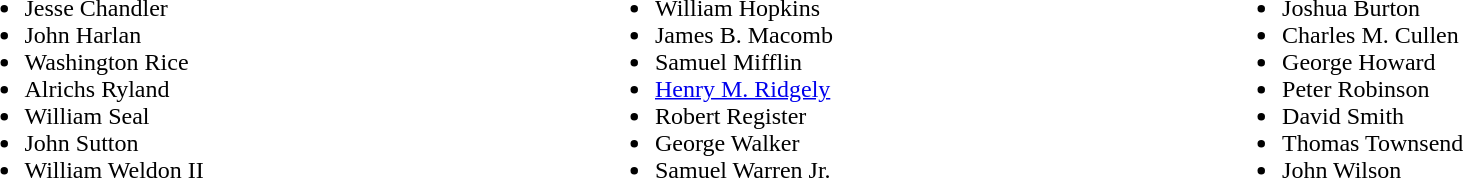<table width=100%>
<tr valign=top>
<td><br><ul><li>Jesse Chandler</li><li>John Harlan</li><li>Washington Rice</li><li>Alrichs Ryland</li><li>William Seal</li><li>John Sutton</li><li>William Weldon II</li></ul></td>
<td><br><ul><li>William Hopkins</li><li>James B. Macomb</li><li>Samuel Mifflin</li><li><a href='#'>Henry M. Ridgely</a></li><li>Robert Register</li><li>George Walker</li><li>Samuel Warren Jr.</li></ul></td>
<td><br><ul><li>Joshua Burton</li><li>Charles M. Cullen</li><li>George Howard</li><li>Peter Robinson</li><li>David Smith</li><li>Thomas Townsend</li><li>John Wilson</li></ul></td>
</tr>
</table>
